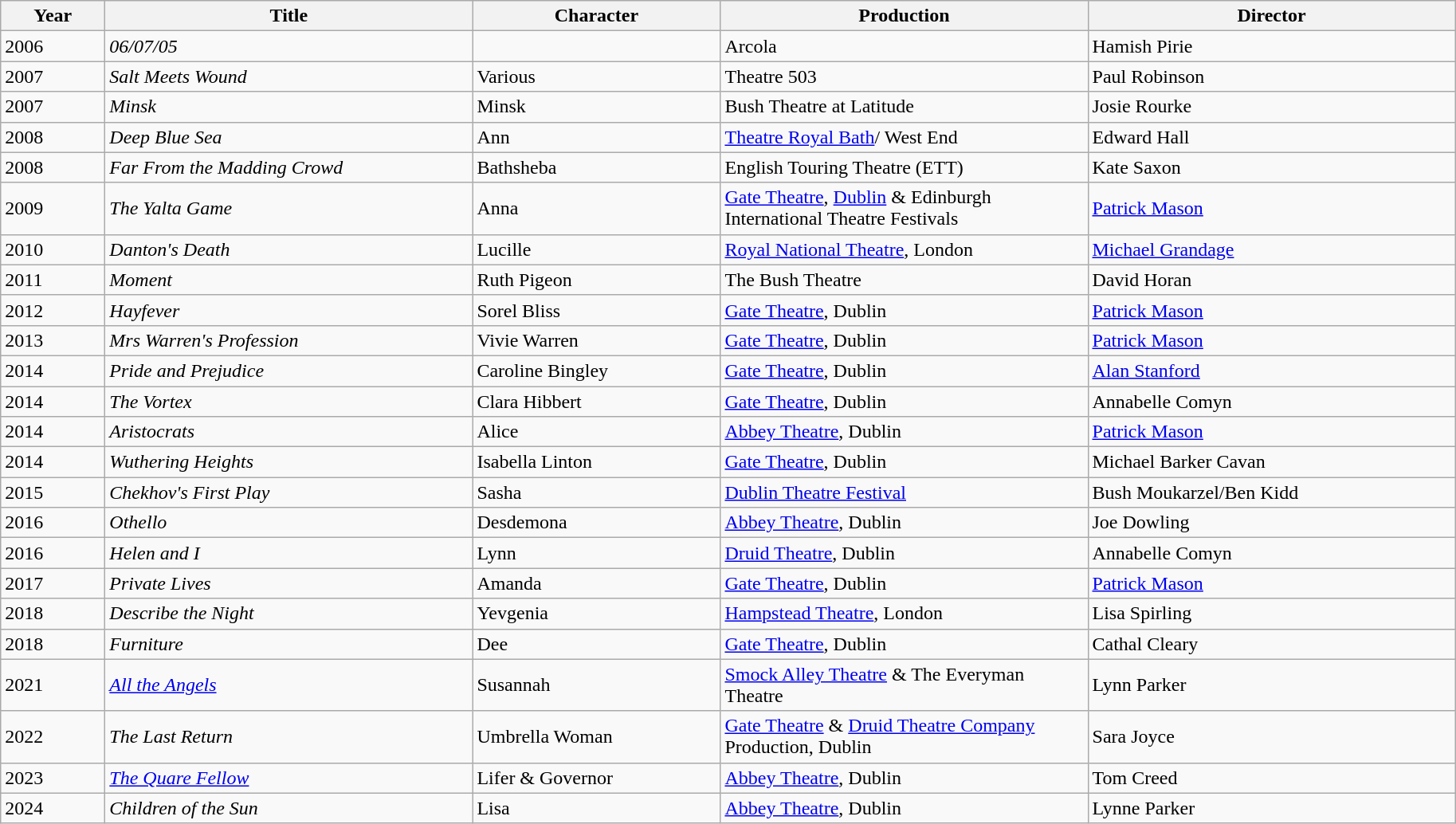<table class="wikitable">
<tr>
<th scope="col" style="width:80px;">Year</th>
<th scope="col" style="width:300px;">Title</th>
<th scope="col" style="width:200px;">Character</th>
<th scope="col" style="width:300px;">Production</th>
<th scope="col" style="width:300px;">Director</th>
</tr>
<tr>
<td>2006</td>
<td><em>06/07/05</em></td>
<td></td>
<td>Arcola</td>
<td>Hamish Pirie</td>
</tr>
<tr>
<td>2007</td>
<td><em>Salt Meets Wound</em></td>
<td>Various</td>
<td>Theatre 503</td>
<td>Paul Robinson</td>
</tr>
<tr>
<td>2007</td>
<td><em>Minsk</em></td>
<td>Minsk</td>
<td>Bush Theatre at Latitude</td>
<td>Josie Rourke</td>
</tr>
<tr>
<td>2008</td>
<td><em>Deep Blue Sea</em></td>
<td>Ann</td>
<td><a href='#'>Theatre Royal Bath</a>/ West End</td>
<td>Edward Hall</td>
</tr>
<tr>
<td>2008</td>
<td><em>Far From the Madding Crowd</em></td>
<td>Bathsheba</td>
<td>English Touring Theatre (ETT)</td>
<td>Kate Saxon</td>
</tr>
<tr>
<td>2009</td>
<td><em>The Yalta Game</em></td>
<td>Anna</td>
<td><a href='#'>Gate Theatre</a>, <a href='#'>Dublin</a> & Edinburgh International Theatre Festivals</td>
<td><a href='#'>Patrick Mason</a></td>
</tr>
<tr>
<td>2010</td>
<td><em>Danton's Death</em></td>
<td>Lucille</td>
<td><a href='#'>Royal National Theatre</a>, London</td>
<td><a href='#'>Michael Grandage</a></td>
</tr>
<tr>
<td>2011</td>
<td><em>Moment</em></td>
<td>Ruth Pigeon</td>
<td>The Bush Theatre</td>
<td>David Horan</td>
</tr>
<tr>
<td>2012</td>
<td><em>Hayfever</em></td>
<td>Sorel Bliss</td>
<td><a href='#'>Gate Theatre</a>, Dublin</td>
<td><a href='#'>Patrick Mason</a></td>
</tr>
<tr>
<td>2013</td>
<td><em>Mrs Warren's Profession</em></td>
<td>Vivie Warren</td>
<td><a href='#'>Gate Theatre</a>, Dublin</td>
<td><a href='#'>Patrick Mason</a></td>
</tr>
<tr>
<td>2014</td>
<td><em>Pride and Prejudice</em></td>
<td>Caroline Bingley</td>
<td><a href='#'>Gate Theatre</a>, Dublin</td>
<td><a href='#'>Alan Stanford</a></td>
</tr>
<tr>
<td>2014</td>
<td><em>The Vortex</em></td>
<td>Clara Hibbert</td>
<td><a href='#'>Gate Theatre</a>, Dublin</td>
<td>Annabelle Comyn</td>
</tr>
<tr>
<td>2014</td>
<td><em>Aristocrats</em></td>
<td>Alice</td>
<td><a href='#'>Abbey Theatre</a>, Dublin</td>
<td><a href='#'>Patrick Mason</a></td>
</tr>
<tr>
<td>2014</td>
<td><em>Wuthering Heights</em></td>
<td>Isabella Linton</td>
<td><a href='#'>Gate Theatre</a>, Dublin</td>
<td>Michael Barker Cavan</td>
</tr>
<tr>
<td>2015</td>
<td><em>Chekhov's First Play</em></td>
<td>Sasha</td>
<td><a href='#'>Dublin Theatre Festival</a></td>
<td>Bush Moukarzel/Ben Kidd</td>
</tr>
<tr>
<td>2016</td>
<td><em>Othello</em></td>
<td>Desdemona</td>
<td><a href='#'>Abbey Theatre</a>, Dublin</td>
<td>Joe Dowling</td>
</tr>
<tr>
<td>2016</td>
<td><em>Helen and I</em></td>
<td>Lynn</td>
<td><a href='#'>Druid Theatre</a>, Dublin</td>
<td>Annabelle Comyn</td>
</tr>
<tr>
<td>2017</td>
<td><em>Private Lives</em></td>
<td>Amanda</td>
<td><a href='#'>Gate Theatre</a>, Dublin</td>
<td><a href='#'>Patrick Mason</a></td>
</tr>
<tr>
<td>2018</td>
<td><em>Describe the Night</em></td>
<td>Yevgenia</td>
<td><a href='#'>Hampstead Theatre</a>, London</td>
<td>Lisa Spirling</td>
</tr>
<tr>
<td>2018</td>
<td><em>Furniture</em></td>
<td>Dee</td>
<td><a href='#'>Gate Theatre</a>, Dublin</td>
<td>Cathal Cleary</td>
</tr>
<tr>
<td>2021</td>
<td><em><a href='#'>All the Angels</a></em></td>
<td>Susannah</td>
<td><a href='#'>Smock Alley Theatre</a> & The Everyman Theatre</td>
<td>Lynn Parker</td>
</tr>
<tr>
<td>2022</td>
<td><em>The Last Return</em></td>
<td>Umbrella Woman</td>
<td><a href='#'>Gate Theatre</a> & <a href='#'>Druid Theatre Company</a> Production, Dublin</td>
<td>Sara Joyce</td>
</tr>
<tr>
<td>2023</td>
<td><em><a href='#'>The Quare Fellow</a></em></td>
<td>Lifer & Governor</td>
<td><a href='#'>Abbey Theatre</a>, Dublin</td>
<td>Tom Creed</td>
</tr>
<tr>
<td>2024</td>
<td><em>Children of the Sun</em></td>
<td>Lisa</td>
<td><a href='#'>Abbey Theatre</a>, Dublin</td>
<td>Lynne Parker</td>
</tr>
</table>
